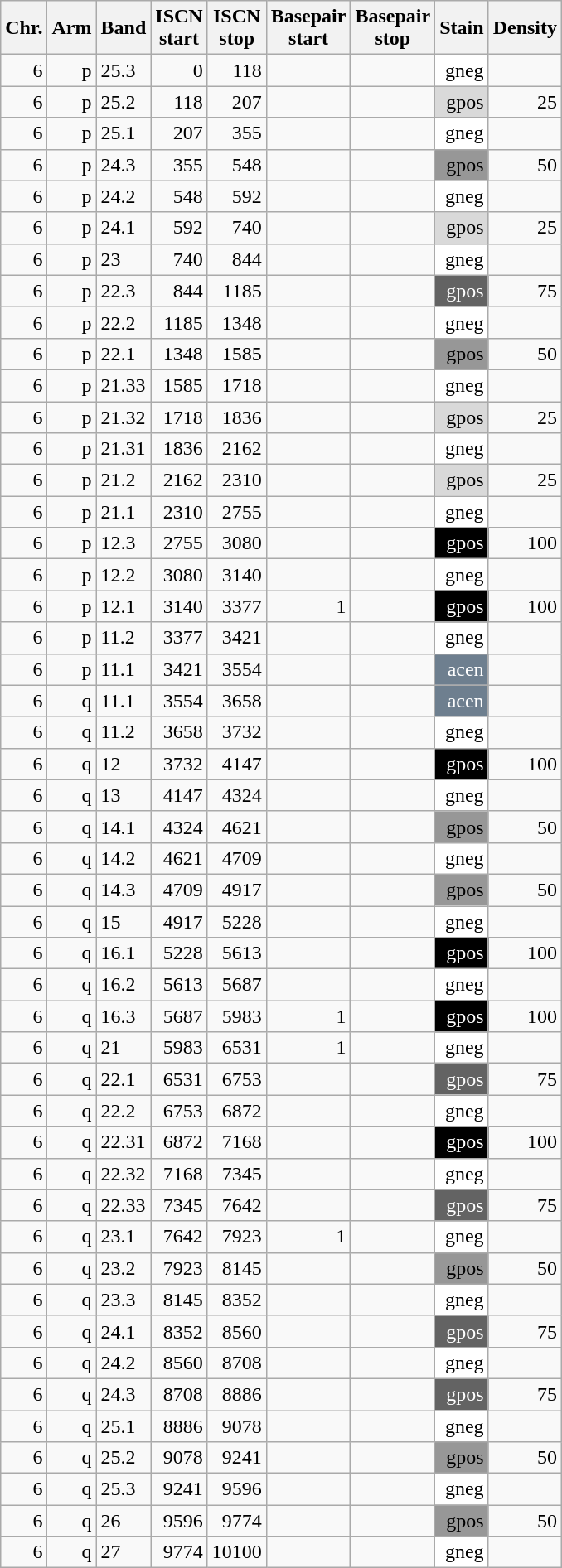<table class="wikitable" style="text-align:right">
<tr>
<th>Chr.</th>
<th>Arm</th>
<th>Band</th>
<th>ISCN<br>start</th>
<th>ISCN<br>stop</th>
<th>Basepair<br>start</th>
<th>Basepair<br>stop</th>
<th>Stain</th>
<th>Density</th>
</tr>
<tr>
<td>6</td>
<td>p</td>
<td style="text-align:left">25.3</td>
<td>0</td>
<td>118</td>
<td></td>
<td></td>
<td style="background:white">gneg</td>
<td></td>
</tr>
<tr>
<td>6</td>
<td>p</td>
<td style="text-align:left">25.2</td>
<td>118</td>
<td>207</td>
<td></td>
<td></td>
<td style="background:#d9d9d9">gpos</td>
<td>25</td>
</tr>
<tr>
<td>6</td>
<td>p</td>
<td style="text-align:left">25.1</td>
<td>207</td>
<td>355</td>
<td></td>
<td></td>
<td style="background:white">gneg</td>
<td></td>
</tr>
<tr>
<td>6</td>
<td>p</td>
<td style="text-align:left">24.3</td>
<td>355</td>
<td>548</td>
<td></td>
<td></td>
<td style="background:#979797">gpos</td>
<td>50</td>
</tr>
<tr>
<td>6</td>
<td>p</td>
<td style="text-align:left">24.2</td>
<td>548</td>
<td>592</td>
<td></td>
<td></td>
<td style="background:white">gneg</td>
<td></td>
</tr>
<tr>
<td>6</td>
<td>p</td>
<td style="text-align:left">24.1</td>
<td>592</td>
<td>740</td>
<td></td>
<td></td>
<td style="background:#d9d9d9">gpos</td>
<td>25</td>
</tr>
<tr>
<td>6</td>
<td>p</td>
<td style="text-align:left">23</td>
<td>740</td>
<td>844</td>
<td></td>
<td></td>
<td style="background:white">gneg</td>
<td></td>
</tr>
<tr>
<td>6</td>
<td>p</td>
<td style="text-align:left">22.3</td>
<td>844</td>
<td>1185</td>
<td></td>
<td></td>
<td style="background:#636363; color:white;">gpos</td>
<td>75</td>
</tr>
<tr>
<td>6</td>
<td>p</td>
<td style="text-align:left">22.2</td>
<td>1185</td>
<td>1348</td>
<td></td>
<td></td>
<td style="background:white">gneg</td>
<td></td>
</tr>
<tr>
<td>6</td>
<td>p</td>
<td style="text-align:left">22.1</td>
<td>1348</td>
<td>1585</td>
<td></td>
<td></td>
<td style="background:#979797">gpos</td>
<td>50</td>
</tr>
<tr>
<td>6</td>
<td>p</td>
<td style="text-align:left">21.33</td>
<td>1585</td>
<td>1718</td>
<td></td>
<td></td>
<td style="background:white">gneg</td>
<td></td>
</tr>
<tr>
<td>6</td>
<td>p</td>
<td style="text-align:left">21.32</td>
<td>1718</td>
<td>1836</td>
<td></td>
<td></td>
<td style="background:#d9d9d9">gpos</td>
<td>25</td>
</tr>
<tr>
<td>6</td>
<td>p</td>
<td style="text-align:left">21.31</td>
<td>1836</td>
<td>2162</td>
<td></td>
<td></td>
<td style="background:white">gneg</td>
<td></td>
</tr>
<tr>
<td>6</td>
<td>p</td>
<td style="text-align:left">21.2</td>
<td>2162</td>
<td>2310</td>
<td></td>
<td></td>
<td style="background:#d9d9d9">gpos</td>
<td>25</td>
</tr>
<tr>
<td>6</td>
<td>p</td>
<td style="text-align:left">21.1</td>
<td>2310</td>
<td>2755</td>
<td></td>
<td></td>
<td style="background:white">gneg</td>
<td></td>
</tr>
<tr>
<td>6</td>
<td>p</td>
<td style="text-align:left">12.3</td>
<td>2755</td>
<td>3080</td>
<td></td>
<td></td>
<td style="background:black; color:white;">gpos</td>
<td>100</td>
</tr>
<tr>
<td>6</td>
<td>p</td>
<td style="text-align:left">12.2</td>
<td>3080</td>
<td>3140</td>
<td></td>
<td></td>
<td style="background:white">gneg</td>
<td></td>
</tr>
<tr>
<td>6</td>
<td>p</td>
<td style="text-align:left">12.1</td>
<td>3140</td>
<td>3377</td>
<td>1</td>
<td></td>
<td style="background:black; color:white;">gpos</td>
<td>100</td>
</tr>
<tr>
<td>6</td>
<td>p</td>
<td style="text-align:left">11.2</td>
<td>3377</td>
<td>3421</td>
<td></td>
<td></td>
<td style="background:white">gneg</td>
<td></td>
</tr>
<tr>
<td>6</td>
<td>p</td>
<td style="text-align:left">11.1</td>
<td>3421</td>
<td>3554</td>
<td></td>
<td></td>
<td style="background:#6e7f8f; color:white;">acen</td>
<td></td>
</tr>
<tr>
<td>6</td>
<td>q</td>
<td style="text-align:left">11.1</td>
<td>3554</td>
<td>3658</td>
<td></td>
<td></td>
<td style="background:#6e7f8f; color:white;">acen</td>
<td></td>
</tr>
<tr>
<td>6</td>
<td>q</td>
<td style="text-align:left">11.2</td>
<td>3658</td>
<td>3732</td>
<td></td>
<td></td>
<td style="background:white">gneg</td>
<td></td>
</tr>
<tr>
<td>6</td>
<td>q</td>
<td style="text-align:left">12</td>
<td>3732</td>
<td>4147</td>
<td></td>
<td></td>
<td style="background:black; color:white;">gpos</td>
<td>100</td>
</tr>
<tr>
<td>6</td>
<td>q</td>
<td style="text-align:left">13</td>
<td>4147</td>
<td>4324</td>
<td></td>
<td></td>
<td style="background:white">gneg</td>
<td></td>
</tr>
<tr>
<td>6</td>
<td>q</td>
<td style="text-align:left">14.1</td>
<td>4324</td>
<td>4621</td>
<td></td>
<td></td>
<td style="background:#979797">gpos</td>
<td>50</td>
</tr>
<tr>
<td>6</td>
<td>q</td>
<td style="text-align:left">14.2</td>
<td>4621</td>
<td>4709</td>
<td></td>
<td></td>
<td style="background:white">gneg</td>
<td></td>
</tr>
<tr>
<td>6</td>
<td>q</td>
<td style="text-align:left">14.3</td>
<td>4709</td>
<td>4917</td>
<td></td>
<td></td>
<td style="background:#979797">gpos</td>
<td>50</td>
</tr>
<tr>
<td>6</td>
<td>q</td>
<td style="text-align:left">15</td>
<td>4917</td>
<td>5228</td>
<td></td>
<td></td>
<td style="background:white">gneg</td>
<td></td>
</tr>
<tr>
<td>6</td>
<td>q</td>
<td style="text-align:left">16.1</td>
<td>5228</td>
<td>5613</td>
<td></td>
<td></td>
<td style="background:black; color:white;">gpos</td>
<td>100</td>
</tr>
<tr>
<td>6</td>
<td>q</td>
<td style="text-align:left">16.2</td>
<td>5613</td>
<td>5687</td>
<td></td>
<td></td>
<td style="background:white">gneg</td>
<td></td>
</tr>
<tr>
<td>6</td>
<td>q</td>
<td style="text-align:left">16.3</td>
<td>5687</td>
<td>5983</td>
<td>1</td>
<td></td>
<td style="background:black; color:white;">gpos</td>
<td>100</td>
</tr>
<tr>
<td>6</td>
<td>q</td>
<td style="text-align:left">21</td>
<td>5983</td>
<td>6531</td>
<td>1</td>
<td></td>
<td style="background:white">gneg</td>
<td></td>
</tr>
<tr>
<td>6</td>
<td>q</td>
<td style="text-align:left">22.1</td>
<td>6531</td>
<td>6753</td>
<td></td>
<td></td>
<td style="background:#636363; color:white;">gpos</td>
<td>75</td>
</tr>
<tr>
<td>6</td>
<td>q</td>
<td style="text-align:left">22.2</td>
<td>6753</td>
<td>6872</td>
<td></td>
<td></td>
<td style="background:white">gneg</td>
<td></td>
</tr>
<tr>
<td>6</td>
<td>q</td>
<td style="text-align:left">22.31</td>
<td>6872</td>
<td>7168</td>
<td></td>
<td></td>
<td style="background:black; color:white;">gpos</td>
<td>100</td>
</tr>
<tr>
<td>6</td>
<td>q</td>
<td style="text-align:left">22.32</td>
<td>7168</td>
<td>7345</td>
<td></td>
<td></td>
<td style="background:white">gneg</td>
<td></td>
</tr>
<tr>
<td>6</td>
<td>q</td>
<td style="text-align:left">22.33</td>
<td>7345</td>
<td>7642</td>
<td></td>
<td></td>
<td style="background:#636363; color:white;">gpos</td>
<td>75</td>
</tr>
<tr>
<td>6</td>
<td>q</td>
<td style="text-align:left">23.1</td>
<td>7642</td>
<td>7923</td>
<td>1</td>
<td></td>
<td style="background:white">gneg</td>
<td></td>
</tr>
<tr>
<td>6</td>
<td>q</td>
<td style="text-align:left">23.2</td>
<td>7923</td>
<td>8145</td>
<td></td>
<td></td>
<td style="background:#979797">gpos</td>
<td>50</td>
</tr>
<tr>
<td>6</td>
<td>q</td>
<td style="text-align:left">23.3</td>
<td>8145</td>
<td>8352</td>
<td></td>
<td></td>
<td style="background:white">gneg</td>
<td></td>
</tr>
<tr>
<td>6</td>
<td>q</td>
<td style="text-align:left">24.1</td>
<td>8352</td>
<td>8560</td>
<td></td>
<td></td>
<td style="background:#636363; color:white;">gpos</td>
<td>75</td>
</tr>
<tr>
<td>6</td>
<td>q</td>
<td style="text-align:left">24.2</td>
<td>8560</td>
<td>8708</td>
<td></td>
<td></td>
<td style="background:white">gneg</td>
<td></td>
</tr>
<tr>
<td>6</td>
<td>q</td>
<td style="text-align:left">24.3</td>
<td>8708</td>
<td>8886</td>
<td></td>
<td></td>
<td style="background:#636363; color:white;">gpos</td>
<td>75</td>
</tr>
<tr>
<td>6</td>
<td>q</td>
<td style="text-align:left">25.1</td>
<td>8886</td>
<td>9078</td>
<td></td>
<td></td>
<td style="background:white">gneg</td>
<td></td>
</tr>
<tr>
<td>6</td>
<td>q</td>
<td style="text-align:left">25.2</td>
<td>9078</td>
<td>9241</td>
<td></td>
<td></td>
<td style="background:#979797">gpos</td>
<td>50</td>
</tr>
<tr>
<td>6</td>
<td>q</td>
<td style="text-align:left">25.3</td>
<td>9241</td>
<td>9596</td>
<td></td>
<td></td>
<td style="background:white">gneg</td>
<td></td>
</tr>
<tr>
<td>6</td>
<td>q</td>
<td style="text-align:left">26</td>
<td>9596</td>
<td>9774</td>
<td></td>
<td></td>
<td style="background:#979797">gpos</td>
<td>50</td>
</tr>
<tr>
<td>6</td>
<td>q</td>
<td style="text-align:left">27</td>
<td>9774</td>
<td>10100</td>
<td></td>
<td></td>
<td style="background:white">gneg</td>
<td></td>
</tr>
</table>
